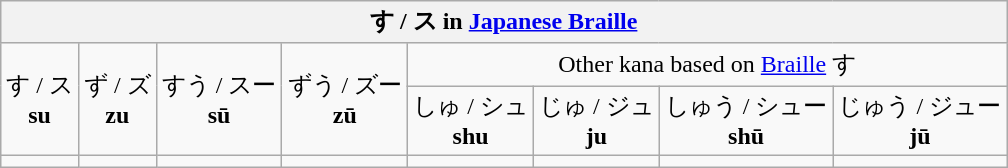<table class="wikitable nowrap" style="text-align:center">
<tr>
<th colspan=8>す / ス in <a href='#'>Japanese Braille</a></th>
</tr>
<tr>
<td rowspan=2>す / ス <br><strong>su</strong></td>
<td rowspan=2>ず / ズ <br><strong>zu</strong></td>
<td rowspan=2>すう / スー <br><strong>sū</strong></td>
<td rowspan=2>ずう / ズー <br><strong>zū</strong></td>
<td colspan=4>Other kana based on <a href='#'>Braille</a> す</td>
</tr>
<tr>
<td>しゅ / シュ <br><strong>shu</strong></td>
<td>じゅ / ジュ <br><strong>ju</strong></td>
<td>しゅう / シュー <br><strong>shū</strong></td>
<td>じゅう / ジュー <br><strong>jū</strong></td>
</tr>
<tr>
<td></td>
<td></td>
<td></td>
<td></td>
<td></td>
<td></td>
<td></td>
<td></td>
</tr>
</table>
